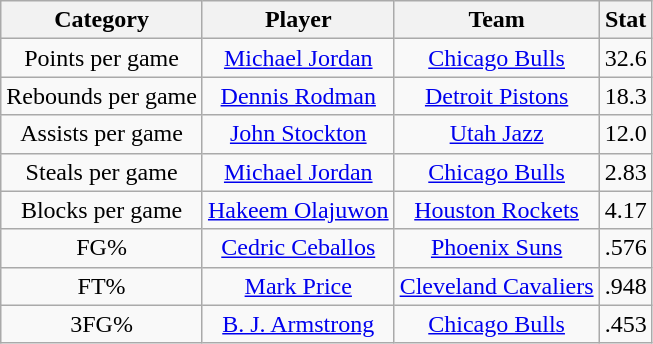<table class="wikitable" style="text-align:center">
<tr>
<th>Category</th>
<th>Player</th>
<th>Team</th>
<th>Stat</th>
</tr>
<tr>
<td>Points per game</td>
<td><a href='#'>Michael Jordan</a></td>
<td><a href='#'>Chicago Bulls</a></td>
<td>32.6</td>
</tr>
<tr>
<td>Rebounds per game</td>
<td><a href='#'>Dennis Rodman</a></td>
<td><a href='#'>Detroit Pistons</a></td>
<td>18.3</td>
</tr>
<tr>
<td>Assists per game</td>
<td><a href='#'>John Stockton</a></td>
<td><a href='#'>Utah Jazz</a></td>
<td>12.0</td>
</tr>
<tr>
<td>Steals per game</td>
<td><a href='#'>Michael Jordan</a></td>
<td><a href='#'>Chicago Bulls</a></td>
<td>2.83</td>
</tr>
<tr>
<td>Blocks per game</td>
<td><a href='#'>Hakeem Olajuwon</a></td>
<td><a href='#'>Houston Rockets</a></td>
<td>4.17</td>
</tr>
<tr>
<td>FG%</td>
<td><a href='#'>Cedric Ceballos</a></td>
<td><a href='#'>Phoenix Suns</a></td>
<td>.576</td>
</tr>
<tr>
<td>FT%</td>
<td><a href='#'>Mark Price</a></td>
<td><a href='#'>Cleveland Cavaliers</a></td>
<td>.948</td>
</tr>
<tr>
<td>3FG%</td>
<td><a href='#'>B. J. Armstrong</a></td>
<td><a href='#'>Chicago Bulls</a></td>
<td>.453</td>
</tr>
</table>
